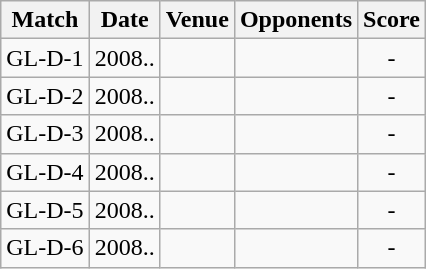<table class="wikitable" style="text-align:center;">
<tr>
<th>Match</th>
<th>Date</th>
<th>Venue</th>
<th>Opponents</th>
<th>Score</th>
</tr>
<tr>
<td>GL-D-1</td>
<td>2008..</td>
<td><a href='#'></a></td>
<td><a href='#'></a></td>
<td>-</td>
</tr>
<tr>
<td>GL-D-2</td>
<td>2008..</td>
<td><a href='#'></a></td>
<td><a href='#'></a></td>
<td>-</td>
</tr>
<tr>
<td>GL-D-3</td>
<td>2008..</td>
<td><a href='#'></a></td>
<td><a href='#'></a></td>
<td>-</td>
</tr>
<tr>
<td>GL-D-4</td>
<td>2008..</td>
<td><a href='#'></a></td>
<td><a href='#'></a></td>
<td>-</td>
</tr>
<tr>
<td>GL-D-5</td>
<td>2008..</td>
<td><a href='#'></a></td>
<td><a href='#'></a></td>
<td>-</td>
</tr>
<tr>
<td>GL-D-6</td>
<td>2008..</td>
<td><a href='#'></a></td>
<td><a href='#'></a></td>
<td>-</td>
</tr>
</table>
